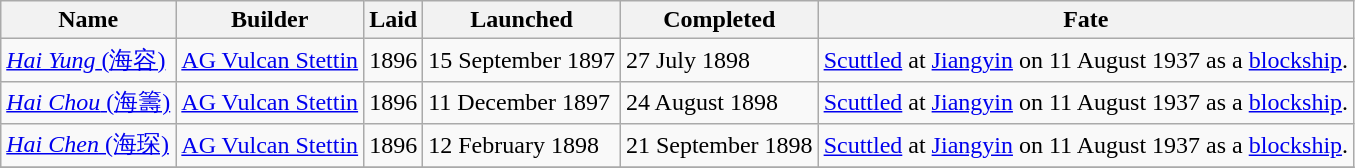<table class="wikitable">
<tr>
<th>Name</th>
<th>Builder</th>
<th>Laid</th>
<th>Launched</th>
<th>Completed</th>
<th>Fate</th>
</tr>
<tr>
<td><a href='#'><em>Hai Yung</em> (海容)</a><br><small></small></td>
<td><a href='#'>AG Vulcan Stettin</a></td>
<td>1896</td>
<td>15 September 1897</td>
<td>27 July 1898</td>
<td><a href='#'>Scuttled</a> at <a href='#'>Jiangyin</a> on 11 August 1937 as a <a href='#'>blockship</a>.</td>
</tr>
<tr>
<td><a href='#'><em>Hai Chou</em> (海籌)</a><br><small></small></td>
<td><a href='#'>AG Vulcan Stettin</a></td>
<td>1896</td>
<td>11 December 1897</td>
<td>24 August 1898</td>
<td><a href='#'>Scuttled</a> at <a href='#'>Jiangyin</a> on 11 August 1937 as a <a href='#'>blockship</a>.</td>
</tr>
<tr>
<td><a href='#'><em>Hai Chen</em> (海琛)</a><br><small></small></td>
<td><a href='#'>AG Vulcan Stettin</a></td>
<td>1896</td>
<td>12 February 1898</td>
<td>21 September 1898</td>
<td><a href='#'>Scuttled</a> at <a href='#'>Jiangyin</a> on 11 August 1937 as a <a href='#'>blockship</a>.</td>
</tr>
<tr>
</tr>
</table>
